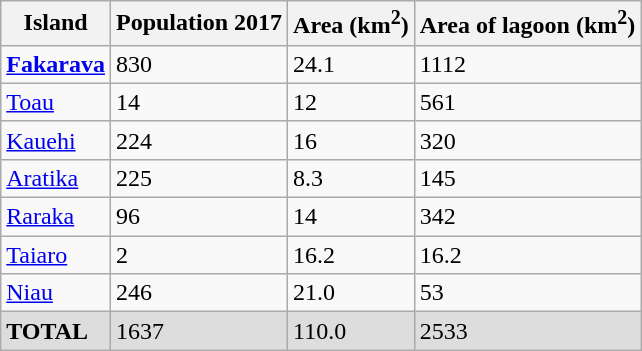<table class="wikitable sortable">
<tr>
<th>Island</th>
<th>Population 2017</th>
<th>Area (km<sup>2</sup>)</th>
<th>Area of lagoon (km<sup>2</sup>)</th>
</tr>
<tr>
<td><strong><a href='#'>Fakarava</a></strong></td>
<td>830</td>
<td>24.1</td>
<td>1112</td>
</tr>
<tr>
<td><a href='#'>Toau</a></td>
<td>14</td>
<td>12</td>
<td>561</td>
</tr>
<tr>
<td><a href='#'>Kauehi</a></td>
<td>224</td>
<td>16</td>
<td>320</td>
</tr>
<tr>
<td><a href='#'>Aratika</a></td>
<td>225</td>
<td>8.3</td>
<td>145</td>
</tr>
<tr>
<td><a href='#'>Raraka</a></td>
<td>96</td>
<td>14</td>
<td>342</td>
</tr>
<tr>
<td><a href='#'>Taiaro</a></td>
<td>2</td>
<td>16.2</td>
<td>16.2</td>
</tr>
<tr>
<td><a href='#'>Niau</a></td>
<td>246</td>
<td>21.0</td>
<td>53</td>
</tr>
<tr style="background: #DDDDDD;">
<td><strong>TOTAL</strong></td>
<td>1637</td>
<td>110.0</td>
<td>2533</td>
</tr>
</table>
